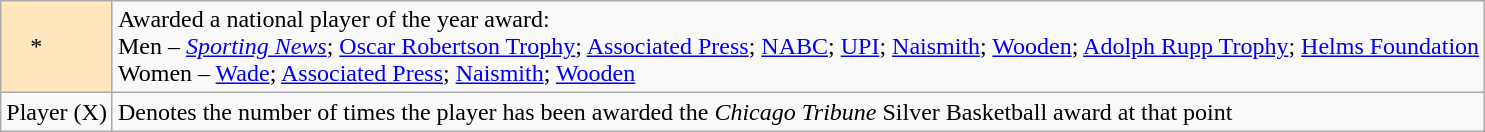<table class="wikitable">
<tr>
<td style="background-color:#FFE6BD">    *    </td>
<td>Awarded a national player of the year award: <br>Men – <em><a href='#'>Sporting News</a></em>; <a href='#'>Oscar Robertson Trophy</a>; <a href='#'>Associated Press</a>; <a href='#'>NABC</a>; <a href='#'>UPI</a>; <a href='#'>Naismith</a>; <a href='#'>Wooden</a>; <a href='#'>Adolph Rupp Trophy</a>; <a href='#'>Helms Foundation</a><br>Women – <a href='#'>Wade</a>; <a href='#'>Associated Press</a>; <a href='#'>Naismith</a>; <a href='#'>Wooden</a></td>
</tr>
<tr>
<td>Player (X)</td>
<td>Denotes the number of times the player has been awarded the <em>Chicago Tribune</em> Silver Basketball award at that point</td>
</tr>
</table>
